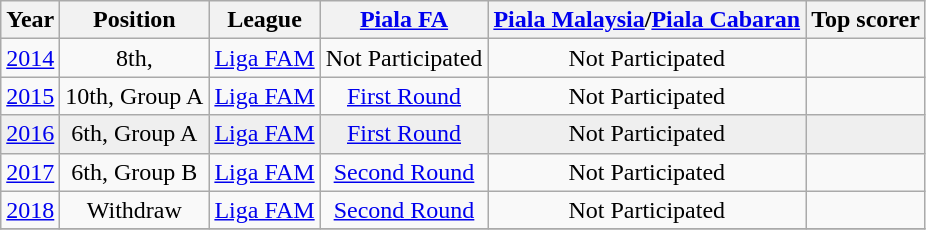<table class="wikitable float-right">
<tr>
<th>Year</th>
<th>Position</th>
<th>League</th>
<th><a href='#'>Piala FA</a></th>
<th><a href='#'>Piala Malaysia</a>/<a href='#'>Piala Cabaran</a></th>
<th>Top scorer</th>
</tr>
<tr>
<td><a href='#'>2014</a></td>
<td style="vertical-align:middle; text-align:center;">8th,</td>
<td style="vertical-align:middle; text-align:centre;"><a href='#'>Liga FAM</a></td>
<td style="vertical-align:middle; text-align:center;">Not Participated</td>
<td style="vertical-align:middle; text-align:center;">Not Participated</td>
<td style="vertical-align:middle; text-align:center;"></td>
</tr>
<tr>
<td><a href='#'>2015</a></td>
<td style="vertical-align:middle; text-align:center;">10th, Group A</td>
<td style="vertical-align:middle; text-align:centre;"><a href='#'>Liga FAM</a></td>
<td style="vertical-align:middle; text-align:center;"><a href='#'>First Round</a></td>
<td style="vertical-align:middle; text-align:center;">Not Participated</td>
<td style="vertical-align:middle; text-align:center;"></td>
</tr>
<tr style="background:#efefef;">
<td><a href='#'>2016</a></td>
<td style="vertical-align:middle; text-align:center;">6th, Group A</td>
<td style="vertical-align:middle; text-align:centre;"><a href='#'>Liga FAM</a></td>
<td style="vertical-align:middle; text-align:center;"><a href='#'>First Round</a></td>
<td style="vertical-align:middle; text-align:center;">Not Participated</td>
<td style="vertical-align:middle; text-align:center;"></td>
</tr>
<tr>
<td><a href='#'>2017</a></td>
<td style="vertical-align:middle; text-align:center;">6th, Group B</td>
<td style="vertical-align:middle; text-align:centre;"><a href='#'>Liga FAM</a></td>
<td style="vertical-align:middle; text-align:center;"><a href='#'>Second Round</a></td>
<td style="vertical-align:middle; text-align:center;">Not Participated</td>
<td style="vertical-align:middle; text-align:center;"></td>
</tr>
<tr>
<td><a href='#'>2018</a></td>
<td style="vertical-align:middle; text-align:center;">Withdraw</td>
<td style="vertical-align:middle; text-align:centre;"><a href='#'>Liga FAM</a></td>
<td style="vertical-align:middle; text-align:center;"><a href='#'>Second Round</a></td>
<td style="vertical-align:middle; text-align:center;">Not Participated</td>
<td style="vertical-align:middle; text-align:center;"></td>
</tr>
<tr>
</tr>
</table>
